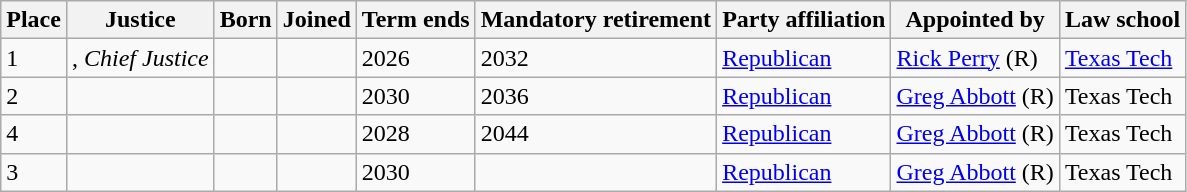<table class="wikitable sortable">
<tr>
<th>Place</th>
<th>Justice</th>
<th>Born</th>
<th>Joined</th>
<th>Term ends</th>
<th>Mandatory retirement</th>
<th>Party affiliation</th>
<th>Appointed by</th>
<th>Law school</th>
</tr>
<tr>
<td>1</td>
<td>, <em>Chief Justice</em></td>
<td></td>
<td></td>
<td>2026</td>
<td>2032</td>
<td><a href='#'>Republican</a></td>
<td><a href='#'>Rick Perry</a> (R)</td>
<td><a href='#'>Texas Tech</a></td>
</tr>
<tr>
<td>2</td>
<td></td>
<td></td>
<td></td>
<td>2030</td>
<td>2036</td>
<td><a href='#'>Republican</a></td>
<td><a href='#'>Greg Abbott</a> (R)</td>
<td>Texas Tech</td>
</tr>
<tr>
<td>4</td>
<td></td>
<td></td>
<td></td>
<td>2028</td>
<td>2044</td>
<td><a href='#'>Republican</a></td>
<td><a href='#'>Greg Abbott</a> (R)</td>
<td>Texas Tech</td>
</tr>
<tr>
<td>3</td>
<td></td>
<td align="center"></td>
<td></td>
<td>2030</td>
<td align="center"></td>
<td><a href='#'>Republican</a></td>
<td><a href='#'>Greg Abbott</a> (R)</td>
<td>Texas Tech</td>
</tr>
</table>
